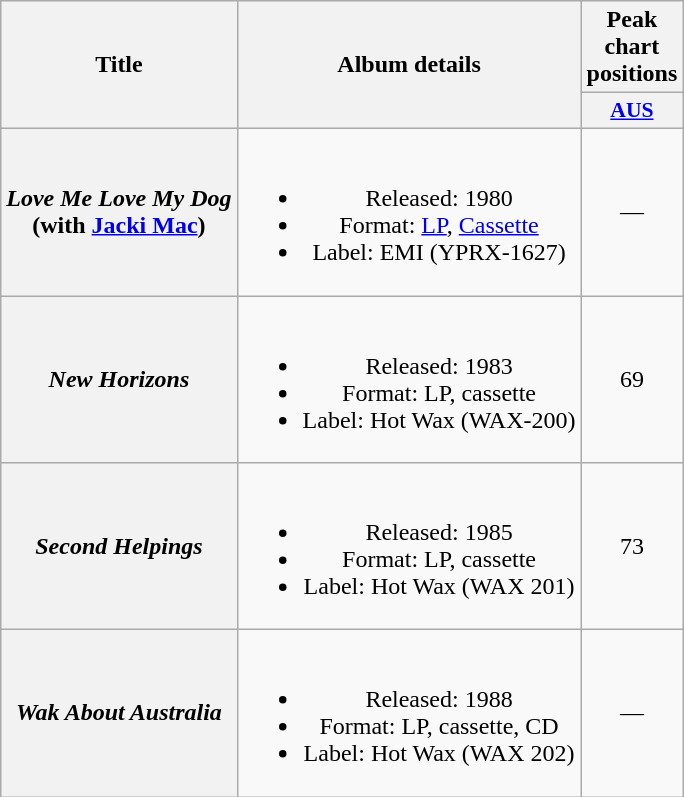<table class="wikitable plainrowheaders" style="text-align:center;" border="1">
<tr>
<th scope="col" rowspan="2">Title</th>
<th scope="col" rowspan="2">Album details</th>
<th scope="col" colspan="1">Peak chart<br>positions</th>
</tr>
<tr>
<th scope="col" style="width:3em; font-size:90%"><a href='#'>AUS</a><br></th>
</tr>
<tr>
<th scope="row"><em>Love Me Love My Dog</em> <br> (with <a href='#'>Jacki Mac</a>)</th>
<td><br><ul><li>Released: 1980</li><li>Format: <a href='#'>LP</a>, <a href='#'>Cassette</a></li><li>Label: EMI (YPRX-1627)</li></ul></td>
<td>—</td>
</tr>
<tr>
<th scope="row"><em>New Horizons</em></th>
<td><br><ul><li>Released: 1983</li><li>Format: LP, cassette</li><li>Label: Hot Wax (WAX-200)</li></ul></td>
<td>69</td>
</tr>
<tr>
<th scope="row"><em>Second Helpings</em></th>
<td><br><ul><li>Released: 1985</li><li>Format: LP, cassette</li><li>Label: Hot Wax (WAX 201)</li></ul></td>
<td>73</td>
</tr>
<tr>
<th scope="row"><em>Wak About Australia</em></th>
<td><br><ul><li>Released: 1988</li><li>Format: LP, cassette, CD</li><li>Label: Hot Wax (WAX 202)</li></ul></td>
<td>—</td>
</tr>
</table>
